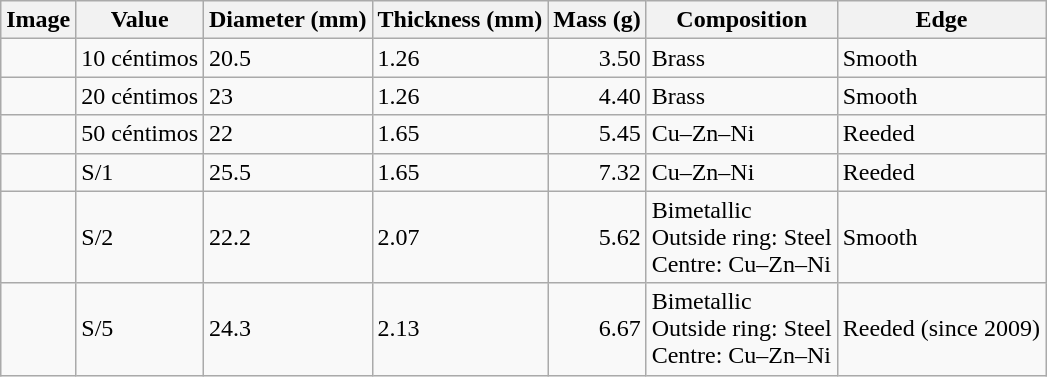<table class="wikitable">
<tr>
<th>Image</th>
<th>Value</th>
<th>Diameter (mm)</th>
<th>Thickness (mm)</th>
<th>Mass (g)</th>
<th>Composition</th>
<th>Edge</th>
</tr>
<tr>
<td align="center"></td>
<td>10 céntimos</td>
<td>20.5</td>
<td>1.26</td>
<td style="text-align:right;">3.50</td>
<td>Brass</td>
<td>Smooth</td>
</tr>
<tr>
<td align="center"></td>
<td>20 céntimos</td>
<td>23</td>
<td>1.26</td>
<td style="text-align:right;">4.40</td>
<td>Brass</td>
<td>Smooth</td>
</tr>
<tr>
<td align="center"></td>
<td>50 céntimos</td>
<td>22</td>
<td>1.65</td>
<td style="text-align:right;">5.45</td>
<td>Cu–Zn–Ni</td>
<td>Reeded</td>
</tr>
<tr>
<td align="center"></td>
<td>S/1</td>
<td>25.5</td>
<td>1.65</td>
<td style="text-align:right;">7.32</td>
<td>Cu–Zn–Ni</td>
<td>Reeded</td>
</tr>
<tr>
<td align="center"></td>
<td>S/2</td>
<td>22.2</td>
<td>2.07</td>
<td style="text-align:right;">5.62</td>
<td>Bimetallic<br> Outside ring: Steel<br> Centre: Cu–Zn–Ni</td>
<td>Smooth</td>
</tr>
<tr>
<td align="center"></td>
<td>S/5</td>
<td>24.3</td>
<td>2.13</td>
<td style="text-align:right;">6.67</td>
<td>Bimetallic<br> Outside ring: Steel<br> Centre: Cu–Zn–Ni</td>
<td>Reeded (since 2009)</td>
</tr>
</table>
